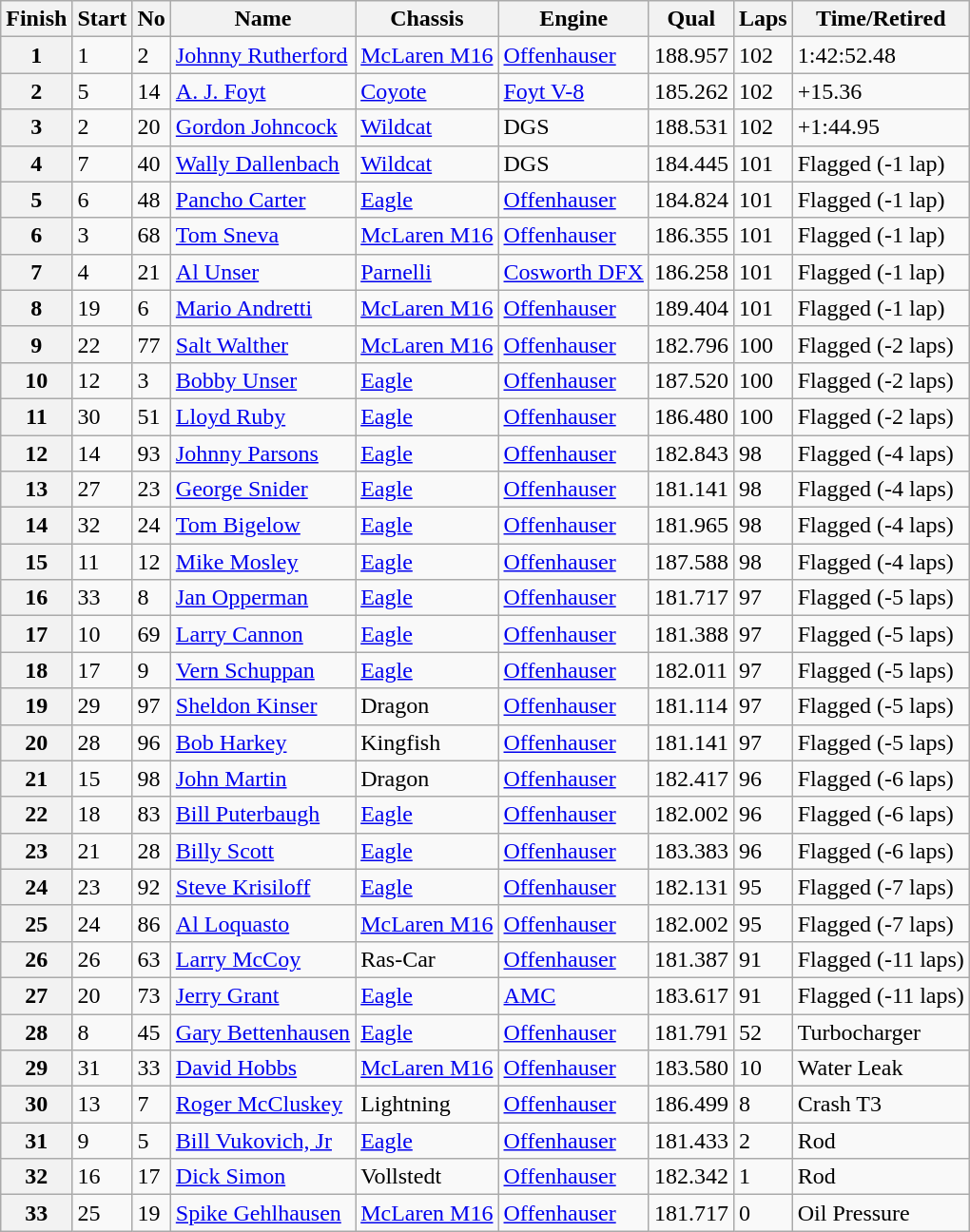<table class="wikitable">
<tr>
<th>Finish</th>
<th>Start</th>
<th>No</th>
<th>Name</th>
<th>Chassis</th>
<th>Engine</th>
<th>Qual</th>
<th>Laps</th>
<th>Time/Retired</th>
</tr>
<tr>
<th>1</th>
<td>1</td>
<td>2</td>
<td> <a href='#'>Johnny Rutherford</a> <strong></strong></td>
<td><a href='#'>McLaren M16</a></td>
<td><a href='#'>Offenhauser</a></td>
<td>188.957</td>
<td>102</td>
<td>1:42:52.48</td>
</tr>
<tr>
<th>2</th>
<td>5</td>
<td>14</td>
<td> <a href='#'>A. J. Foyt</a> <strong></strong></td>
<td><a href='#'>Coyote</a></td>
<td><a href='#'>Foyt V-8</a></td>
<td>185.262</td>
<td>102</td>
<td>+15.36</td>
</tr>
<tr>
<th>3</th>
<td>2</td>
<td>20</td>
<td> <a href='#'>Gordon Johncock</a> <strong></strong></td>
<td><a href='#'>Wildcat</a></td>
<td>DGS</td>
<td>188.531</td>
<td>102</td>
<td>+1:44.95</td>
</tr>
<tr>
<th>4</th>
<td>7</td>
<td>40</td>
<td> <a href='#'>Wally Dallenbach</a></td>
<td><a href='#'>Wildcat</a></td>
<td>DGS</td>
<td>184.445</td>
<td>101</td>
<td>Flagged (-1 lap)</td>
</tr>
<tr>
<th>5</th>
<td>6</td>
<td>48</td>
<td> <a href='#'>Pancho Carter</a></td>
<td><a href='#'>Eagle</a></td>
<td><a href='#'>Offenhauser</a></td>
<td>184.824</td>
<td>101</td>
<td>Flagged (-1 lap)</td>
</tr>
<tr>
<th>6</th>
<td>3</td>
<td>68</td>
<td> <a href='#'>Tom Sneva</a></td>
<td><a href='#'>McLaren M16</a></td>
<td><a href='#'>Offenhauser</a></td>
<td>186.355</td>
<td>101</td>
<td>Flagged (-1 lap)</td>
</tr>
<tr>
<th>7</th>
<td>4</td>
<td>21</td>
<td> <a href='#'>Al Unser</a> <strong></strong></td>
<td><a href='#'>Parnelli</a></td>
<td><a href='#'>Cosworth DFX</a></td>
<td>186.258</td>
<td>101</td>
<td>Flagged (-1 lap)</td>
</tr>
<tr>
<th>8</th>
<td>19</td>
<td>6</td>
<td> <a href='#'>Mario Andretti</a> <strong></strong></td>
<td><a href='#'>McLaren M16</a></td>
<td><a href='#'>Offenhauser</a></td>
<td>189.404</td>
<td>101</td>
<td>Flagged (-1 lap)</td>
</tr>
<tr>
<th>9</th>
<td>22</td>
<td>77</td>
<td> <a href='#'>Salt Walther</a></td>
<td><a href='#'>McLaren M16</a></td>
<td><a href='#'>Offenhauser</a></td>
<td>182.796</td>
<td>100</td>
<td>Flagged (-2 laps)</td>
</tr>
<tr>
<th>10</th>
<td>12</td>
<td>3</td>
<td> <a href='#'>Bobby Unser</a> <strong></strong></td>
<td><a href='#'>Eagle</a></td>
<td><a href='#'>Offenhauser</a></td>
<td>187.520</td>
<td>100</td>
<td>Flagged (-2 laps)</td>
</tr>
<tr>
<th>11</th>
<td>30</td>
<td>51</td>
<td> <a href='#'>Lloyd Ruby</a></td>
<td><a href='#'>Eagle</a></td>
<td><a href='#'>Offenhauser</a></td>
<td>186.480</td>
<td>100</td>
<td>Flagged (-2 laps)</td>
</tr>
<tr>
<th>12</th>
<td>14</td>
<td>93</td>
<td> <a href='#'>Johnny Parsons</a></td>
<td><a href='#'>Eagle</a></td>
<td><a href='#'>Offenhauser</a></td>
<td>182.843</td>
<td>98</td>
<td>Flagged (-4 laps)</td>
</tr>
<tr>
<th>13</th>
<td>27</td>
<td>23</td>
<td> <a href='#'>George Snider</a></td>
<td><a href='#'>Eagle</a></td>
<td><a href='#'>Offenhauser</a></td>
<td>181.141</td>
<td>98</td>
<td>Flagged (-4 laps)</td>
</tr>
<tr>
<th>14</th>
<td>32</td>
<td>24</td>
<td> <a href='#'>Tom Bigelow</a></td>
<td><a href='#'>Eagle</a></td>
<td><a href='#'>Offenhauser</a></td>
<td>181.965</td>
<td>98</td>
<td>Flagged (-4 laps)</td>
</tr>
<tr>
<th>15</th>
<td>11</td>
<td>12</td>
<td> <a href='#'>Mike Mosley</a></td>
<td><a href='#'>Eagle</a></td>
<td><a href='#'>Offenhauser</a></td>
<td>187.588</td>
<td>98</td>
<td>Flagged (-4 laps)</td>
</tr>
<tr>
<th>16</th>
<td>33</td>
<td>8</td>
<td> <a href='#'>Jan Opperman</a></td>
<td><a href='#'>Eagle</a></td>
<td><a href='#'>Offenhauser</a></td>
<td>181.717</td>
<td>97</td>
<td>Flagged (-5 laps)</td>
</tr>
<tr>
<th>17</th>
<td>10</td>
<td>69</td>
<td> <a href='#'>Larry Cannon</a></td>
<td><a href='#'>Eagle</a></td>
<td><a href='#'>Offenhauser</a></td>
<td>181.388</td>
<td>97</td>
<td>Flagged (-5 laps)</td>
</tr>
<tr>
<th>18</th>
<td>17</td>
<td>9</td>
<td> <a href='#'>Vern Schuppan</a> <strong></strong></td>
<td><a href='#'>Eagle</a></td>
<td><a href='#'>Offenhauser</a></td>
<td>182.011</td>
<td>97</td>
<td>Flagged (-5 laps)</td>
</tr>
<tr>
<th>19</th>
<td>29</td>
<td>97</td>
<td> <a href='#'>Sheldon Kinser</a></td>
<td>Dragon</td>
<td><a href='#'>Offenhauser</a></td>
<td>181.114</td>
<td>97</td>
<td>Flagged (-5 laps)</td>
</tr>
<tr>
<th>20</th>
<td>28</td>
<td>96</td>
<td> <a href='#'>Bob Harkey</a></td>
<td>Kingfish</td>
<td><a href='#'>Offenhauser</a></td>
<td>181.141</td>
<td>97</td>
<td>Flagged (-5 laps)</td>
</tr>
<tr>
<th>21</th>
<td>15</td>
<td>98</td>
<td> <a href='#'>John Martin</a></td>
<td>Dragon</td>
<td><a href='#'>Offenhauser</a></td>
<td>182.417</td>
<td>96</td>
<td>Flagged (-6 laps)</td>
</tr>
<tr>
<th>22</th>
<td>18</td>
<td>83</td>
<td> <a href='#'>Bill Puterbaugh</a></td>
<td><a href='#'>Eagle</a></td>
<td><a href='#'>Offenhauser</a></td>
<td>182.002</td>
<td>96</td>
<td>Flagged (-6 laps)</td>
</tr>
<tr>
<th>23</th>
<td>21</td>
<td>28</td>
<td> <a href='#'>Billy Scott</a> <strong></strong></td>
<td><a href='#'>Eagle</a></td>
<td><a href='#'>Offenhauser</a></td>
<td>183.383</td>
<td>96</td>
<td>Flagged (-6 laps)</td>
</tr>
<tr>
<th>24</th>
<td>23</td>
<td>92</td>
<td> <a href='#'>Steve Krisiloff</a></td>
<td><a href='#'>Eagle</a></td>
<td><a href='#'>Offenhauser</a></td>
<td>182.131</td>
<td>95</td>
<td>Flagged (-7 laps)</td>
</tr>
<tr>
<th>25</th>
<td>24</td>
<td>86</td>
<td> <a href='#'>Al Loquasto</a> <strong></strong></td>
<td><a href='#'>McLaren M16</a></td>
<td><a href='#'>Offenhauser</a></td>
<td>182.002</td>
<td>95</td>
<td>Flagged (-7 laps)</td>
</tr>
<tr>
<th>26</th>
<td>26</td>
<td>63</td>
<td> <a href='#'>Larry McCoy</a></td>
<td>Ras-Car</td>
<td><a href='#'>Offenhauser</a></td>
<td>181.387</td>
<td>91</td>
<td>Flagged (-11 laps)</td>
</tr>
<tr>
<th>27</th>
<td>20</td>
<td>73</td>
<td> <a href='#'>Jerry Grant</a></td>
<td><a href='#'>Eagle</a></td>
<td><a href='#'>AMC</a></td>
<td>183.617</td>
<td>91</td>
<td>Flagged (-11 laps)</td>
</tr>
<tr>
<th>28</th>
<td>8</td>
<td>45</td>
<td> <a href='#'>Gary Bettenhausen</a></td>
<td><a href='#'>Eagle</a></td>
<td><a href='#'>Offenhauser</a></td>
<td>181.791</td>
<td>52</td>
<td>Turbocharger</td>
</tr>
<tr>
<th>29</th>
<td>31</td>
<td>33</td>
<td> <a href='#'>David Hobbs</a></td>
<td><a href='#'>McLaren M16</a></td>
<td><a href='#'>Offenhauser</a></td>
<td>183.580</td>
<td>10</td>
<td>Water Leak</td>
</tr>
<tr>
<th>30</th>
<td>13</td>
<td>7</td>
<td> <a href='#'>Roger McCluskey</a></td>
<td>Lightning</td>
<td><a href='#'>Offenhauser</a></td>
<td>186.499</td>
<td>8</td>
<td>Crash T3</td>
</tr>
<tr>
<th>31</th>
<td>9</td>
<td>5</td>
<td> <a href='#'>Bill Vukovich, Jr</a></td>
<td><a href='#'>Eagle</a></td>
<td><a href='#'>Offenhauser</a></td>
<td>181.433</td>
<td>2</td>
<td>Rod</td>
</tr>
<tr>
<th>32</th>
<td>16</td>
<td>17</td>
<td> <a href='#'>Dick Simon</a></td>
<td>Vollstedt</td>
<td><a href='#'>Offenhauser</a></td>
<td>182.342</td>
<td>1</td>
<td>Rod</td>
</tr>
<tr>
<th>33</th>
<td>25</td>
<td>19</td>
<td> <a href='#'>Spike Gehlhausen</a> <strong></strong></td>
<td><a href='#'>McLaren M16</a></td>
<td><a href='#'>Offenhauser</a></td>
<td>181.717</td>
<td>0</td>
<td>Oil Pressure</td>
</tr>
</table>
